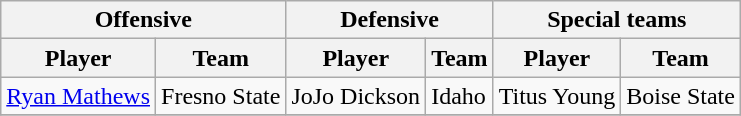<table class="wikitable" border="1">
<tr>
<th colspan="2">Offensive</th>
<th colspan="2">Defensive</th>
<th colspan="2">Special teams</th>
</tr>
<tr>
<th>Player</th>
<th>Team</th>
<th>Player</th>
<th>Team</th>
<th>Player</th>
<th>Team</th>
</tr>
<tr>
<td><a href='#'>Ryan Mathews</a></td>
<td>Fresno State</td>
<td>JoJo Dickson</td>
<td>Idaho</td>
<td>Titus Young</td>
<td>Boise State</td>
</tr>
<tr>
</tr>
</table>
